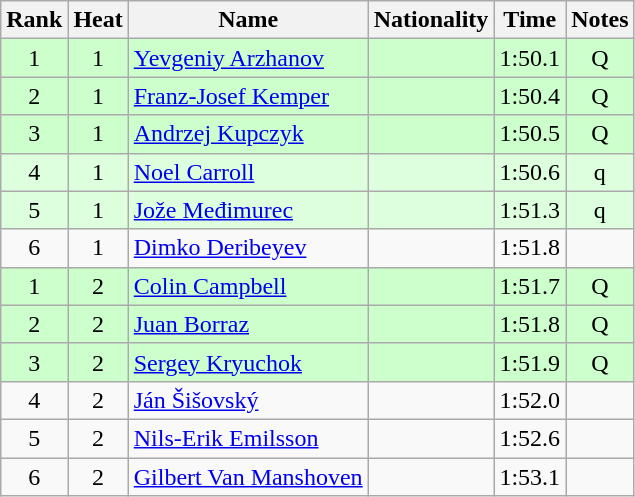<table class="wikitable sortable" style="text-align:center">
<tr>
<th>Rank</th>
<th>Heat</th>
<th>Name</th>
<th>Nationality</th>
<th>Time</th>
<th>Notes</th>
</tr>
<tr bgcolor=ccffcc>
<td>1</td>
<td>1</td>
<td align="left"><a href='#'>Yevgeniy Arzhanov</a></td>
<td align=left></td>
<td>1:50.1</td>
<td>Q</td>
</tr>
<tr bgcolor=ccffcc>
<td>2</td>
<td>1</td>
<td align="left"><a href='#'>Franz-Josef Kemper</a></td>
<td align=left></td>
<td>1:50.4</td>
<td>Q</td>
</tr>
<tr bgcolor=ccffcc>
<td>3</td>
<td>1</td>
<td align="left"><a href='#'>Andrzej Kupczyk</a></td>
<td align=left></td>
<td>1:50.5</td>
<td>Q</td>
</tr>
<tr bgcolor=ddffdd>
<td>4</td>
<td>1</td>
<td align="left"><a href='#'>Noel Carroll</a></td>
<td align=left></td>
<td>1:50.6</td>
<td>q</td>
</tr>
<tr bgcolor=ddffdd>
<td>5</td>
<td>1</td>
<td align="left"><a href='#'>Jože Međimurec</a></td>
<td align=left></td>
<td>1:51.3</td>
<td>q</td>
</tr>
<tr>
<td>6</td>
<td>1</td>
<td align="left"><a href='#'>Dimko Deribeyev</a></td>
<td align=left></td>
<td>1:51.8</td>
<td></td>
</tr>
<tr bgcolor=ccffcc>
<td>1</td>
<td>2</td>
<td align="left"><a href='#'>Colin Campbell</a></td>
<td align=left></td>
<td>1:51.7</td>
<td>Q</td>
</tr>
<tr bgcolor=ccffcc>
<td>2</td>
<td>2</td>
<td align="left"><a href='#'>Juan Borraz</a></td>
<td align=left></td>
<td>1:51.8</td>
<td>Q</td>
</tr>
<tr bgcolor=ccffcc>
<td>3</td>
<td>2</td>
<td align="left"><a href='#'>Sergey Kryuchok</a></td>
<td align=left></td>
<td>1:51.9</td>
<td>Q</td>
</tr>
<tr>
<td>4</td>
<td>2</td>
<td align="left"><a href='#'>Ján Šišovský</a></td>
<td align=left></td>
<td>1:52.0</td>
<td></td>
</tr>
<tr>
<td>5</td>
<td>2</td>
<td align="left"><a href='#'>Nils-Erik Emilsson</a></td>
<td align=left></td>
<td>1:52.6</td>
<td></td>
</tr>
<tr>
<td>6</td>
<td>2</td>
<td align="left"><a href='#'>Gilbert Van Manshoven</a></td>
<td align=left></td>
<td>1:53.1</td>
<td></td>
</tr>
</table>
